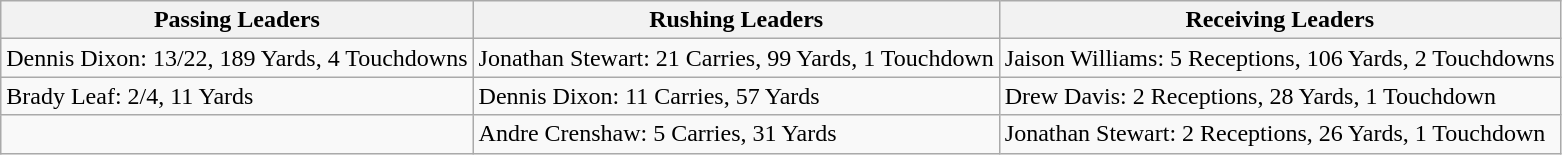<table class="wikitable">
<tr>
<th>Passing Leaders</th>
<th>Rushing Leaders</th>
<th>Receiving Leaders</th>
</tr>
<tr>
<td>Dennis Dixon: 13/22, 189 Yards, 4 Touchdowns</td>
<td>Jonathan Stewart: 21 Carries, 99 Yards, 1 Touchdown</td>
<td>Jaison Williams: 5 Receptions, 106 Yards, 2 Touchdowns</td>
</tr>
<tr>
<td>Brady Leaf: 2/4, 11 Yards</td>
<td>Dennis Dixon: 11 Carries, 57 Yards</td>
<td>Drew Davis: 2 Receptions, 28 Yards, 1 Touchdown</td>
</tr>
<tr>
<td></td>
<td>Andre Crenshaw: 5 Carries, 31 Yards</td>
<td>Jonathan Stewart: 2 Receptions, 26 Yards, 1 Touchdown</td>
</tr>
</table>
